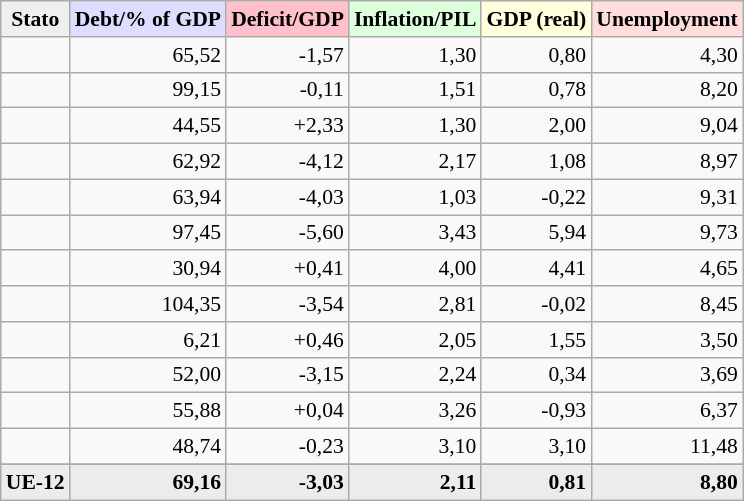<table class="wikitable sortable" style="font-size:90%;">
<tr>
<th style="background:#efefef;">Stato</th>
<th style="background:#ddddff;">Debt/% of GDP</th>
<th style="background:#ffc0cb;">Deficit/GDP</th>
<th style="background:#ddffdd;">Inflation/PIL</th>
<th style="background:#ffffdd">GDP (real)</th>
<th style="background:#ffdddd">Unemployment</th>
</tr>
<tr>
<td></td>
<td align=right>65,52</td>
<td align=right>-1,57</td>
<td align=right>1,30</td>
<td align=right>0,80</td>
<td align=right>4,30</td>
</tr>
<tr>
<td></td>
<td align=right>99,15</td>
<td align=right>-0,11</td>
<td align=right>1,51</td>
<td align=right>0,78</td>
<td align=right>8,20</td>
</tr>
<tr>
<td></td>
<td align=right>44,55</td>
<td align=right>+2,33</td>
<td align=right>1,30</td>
<td align=right>2,00</td>
<td align=right>9,04</td>
</tr>
<tr>
<td></td>
<td align=right>62,92</td>
<td align=right>-4,12</td>
<td align=right>2,17</td>
<td align=right>1,08</td>
<td align=right>8,97</td>
</tr>
<tr>
<td></td>
<td align=right>63,94</td>
<td align=right>-4,03</td>
<td align=right>1,03</td>
<td align=right>-0,22</td>
<td align=right>9,31</td>
</tr>
<tr>
<td></td>
<td align=right>97,45</td>
<td align=right>-5,60</td>
<td align=right>3,43</td>
<td align=right>5,94</td>
<td align=right>9,73</td>
</tr>
<tr>
<td></td>
<td align=right>30,94</td>
<td align=right>+0,41</td>
<td align=right>4,00</td>
<td align=right>4,41</td>
<td align=right>4,65</td>
</tr>
<tr>
<td></td>
<td align=right>104,35</td>
<td align=right>-3,54</td>
<td align=right>2,81</td>
<td align=right>-0,02</td>
<td align=right>8,45</td>
</tr>
<tr>
<td></td>
<td align=right>6,21</td>
<td align=right>+0,46</td>
<td align=right>2,05</td>
<td align=right>1,55</td>
<td align=right>3,50</td>
</tr>
<tr>
<td></td>
<td align=right>52,00</td>
<td align=right>-3,15</td>
<td align=right>2,24</td>
<td align=right>0,34</td>
<td align=right>3,69</td>
</tr>
<tr>
<td></td>
<td align=right>55,88</td>
<td align=right>+0,04</td>
<td align=right>3,26</td>
<td align=right>-0,93</td>
<td align=right>6,37</td>
</tr>
<tr>
<td></td>
<td align=right>48,74</td>
<td align=right>-0,23</td>
<td align=right>3,10</td>
<td align=right>3,10</td>
<td align=right>11,48</td>
</tr>
<tr>
</tr>
<tr bgcolor="#ececec">
<td><strong>UE-12</strong></td>
<td align=right><strong>69,16</strong></td>
<td align=right><strong>-3,03</strong></td>
<td align=right><strong>2,11</strong></td>
<td align=right><strong>0,81</strong></td>
<td align=right><strong>8,80</strong></td>
</tr>
</table>
